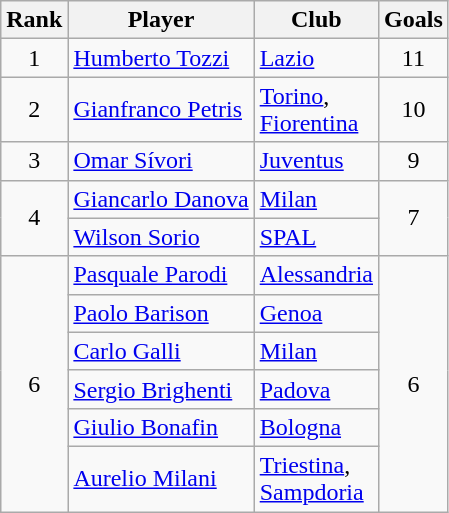<table class="wikitable sortable" style="text-align:center">
<tr>
<th>Rank</th>
<th>Player</th>
<th>Club</th>
<th>Goals</th>
</tr>
<tr>
<td>1</td>
<td align="left"><strong></strong> <a href='#'>Humberto Tozzi</a></td>
<td align="left"><a href='#'>Lazio</a></td>
<td>11</td>
</tr>
<tr>
<td>2</td>
<td align="left"><strong></strong> <a href='#'>Gianfranco Petris</a></td>
<td align="left"><a href='#'>Torino</a>,<br><a href='#'>Fiorentina</a></td>
<td>10</td>
</tr>
<tr>
<td>3</td>
<td align="left"><strong></strong> <strong></strong><a href='#'>Omar Sívori</a></td>
<td align="left"><a href='#'>Juventus</a></td>
<td>9</td>
</tr>
<tr>
<td rowspan="2">4</td>
<td align="left"><strong></strong> <a href='#'>Giancarlo Danova</a></td>
<td align="left"><a href='#'>Milan</a></td>
<td rowspan="2">7</td>
</tr>
<tr>
<td align="left"><strong></strong> <a href='#'>Wilson Sorio</a></td>
<td align="left"><a href='#'>SPAL</a></td>
</tr>
<tr>
<td rowspan="6">6</td>
<td align="left"><strong></strong> <a href='#'>Pasquale Parodi</a></td>
<td align="left"><a href='#'>Alessandria</a></td>
<td rowspan="6">6</td>
</tr>
<tr>
<td align="left"><strong></strong> <a href='#'>Paolo Barison</a></td>
<td align="left"><a href='#'>Genoa</a></td>
</tr>
<tr>
<td align="left"><strong></strong> <a href='#'>Carlo Galli</a></td>
<td align="left"><a href='#'>Milan</a></td>
</tr>
<tr>
<td align="left"><strong></strong> <a href='#'>Sergio Brighenti</a></td>
<td align="left"><a href='#'>Padova</a></td>
</tr>
<tr>
<td align="left"><strong></strong> <a href='#'>Giulio Bonafin</a></td>
<td align="left"><a href='#'>Bologna</a></td>
</tr>
<tr>
<td align="left"><strong></strong> <a href='#'>Aurelio Milani</a></td>
<td align="left"><a href='#'>Triestina</a>, <br><a href='#'>Sampdoria</a></td>
</tr>
</table>
